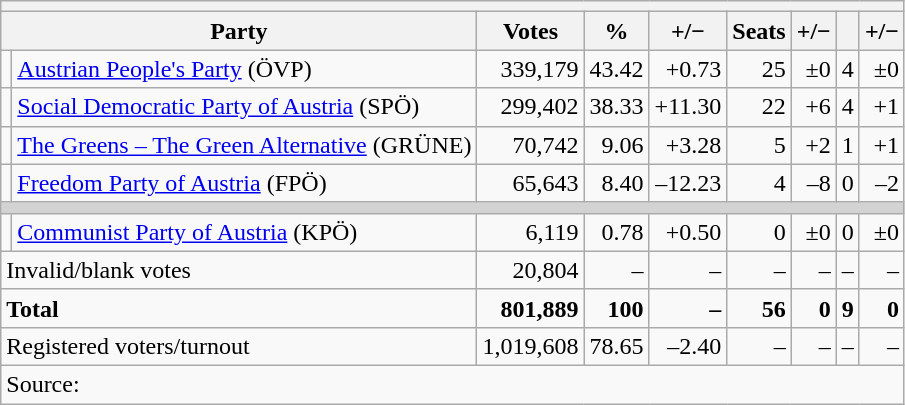<table class=wikitable style=text-align:right>
<tr>
<th colspan="9"></th>
</tr>
<tr>
<th colspan=2>Party</th>
<th>Votes</th>
<th>%</th>
<th>+/−</th>
<th>Seats</th>
<th>+/−</th>
<th></th>
<th>+/−</th>
</tr>
<tr>
<td bgcolor=></td>
<td align=left><a href='#'>Austrian People's Party</a> (ÖVP)</td>
<td>339,179</td>
<td>43.42</td>
<td>+0.73</td>
<td>25</td>
<td>±0</td>
<td>4</td>
<td>±0</td>
</tr>
<tr>
<td bgcolor=></td>
<td align=left><a href='#'>Social Democratic Party of Austria</a> (SPÖ)</td>
<td>299,402</td>
<td>38.33</td>
<td>+11.30</td>
<td>22</td>
<td>+6</td>
<td>4</td>
<td>+1</td>
</tr>
<tr>
<td bgcolor=></td>
<td align=left><a href='#'>The Greens – The Green Alternative</a> (GRÜNE)</td>
<td>70,742</td>
<td>9.06</td>
<td>+3.28</td>
<td>5</td>
<td>+2</td>
<td>1</td>
<td>+1</td>
</tr>
<tr>
<td bgcolor=></td>
<td align=left><a href='#'>Freedom Party of Austria</a> (FPÖ)</td>
<td>65,643</td>
<td>8.40</td>
<td>–12.23</td>
<td>4</td>
<td>–8</td>
<td>0</td>
<td>–2</td>
</tr>
<tr>
<td colspan=9 bgcolor=lightgrey></td>
</tr>
<tr>
<td bgcolor=></td>
<td align=left><a href='#'>Communist Party of Austria</a> (KPÖ)</td>
<td>6,119</td>
<td>0.78</td>
<td>+0.50</td>
<td>0</td>
<td>±0</td>
<td>0</td>
<td>±0</td>
</tr>
<tr>
<td colspan=2 align=left>Invalid/blank votes</td>
<td>20,804</td>
<td>–</td>
<td>–</td>
<td>–</td>
<td>–</td>
<td>–</td>
<td>–</td>
</tr>
<tr>
<td colspan=2 align=left><strong>Total</strong></td>
<td><strong>801,889</strong></td>
<td><strong>100</strong></td>
<td><strong>–</strong></td>
<td><strong>56</strong></td>
<td><strong>0</strong></td>
<td><strong>9</strong></td>
<td><strong>0</strong></td>
</tr>
<tr>
<td align=left colspan=2>Registered voters/turnout</td>
<td>1,019,608</td>
<td>78.65</td>
<td>–2.40</td>
<td>–</td>
<td>–</td>
<td>–</td>
<td>–</td>
</tr>
<tr>
<td align=left colspan=9>Source: </td>
</tr>
</table>
